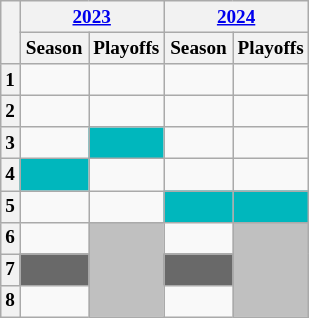<table class="wikitable" style="text-align: center; font-size:80%">
<tr>
<th rowspan=2></th>
<th colspan=2><a href='#'>2023</a></th>
<th colspan=2><a href='#'>2024</a></th>
</tr>
<tr>
<th width="40">Season</th>
<th width="40">Playoffs</th>
<th width="40">Season</th>
<th width="40">Playoffs</th>
</tr>
<tr>
<th>1</th>
<td></td>
<td></td>
<td></td>
<td></td>
</tr>
<tr>
<th>2</th>
<td></td>
<td></td>
<td></td>
<td></td>
</tr>
<tr>
<th>3</th>
<td></td>
<td style="background-color:#00b7bd"></td>
<td></td>
<td></td>
</tr>
<tr>
<th>4</th>
<td style="background-color:#00b7bd"></td>
<td></td>
<td></td>
<td></td>
</tr>
<tr>
<th>5</th>
<td></td>
<td></td>
<td style="background-color:#00b7bd"></td>
<td style="background-color:#00b7bd"></td>
</tr>
<tr>
<th>6</th>
<td></td>
<td rowspan="3" style="background-color:silver"></td>
<td></td>
<td rowspan="3" style="background-color:silver"></td>
</tr>
<tr>
<th>7</th>
<td style="background-color:#696969"></td>
<td style="background-color:#696969"></td>
</tr>
<tr>
<th>8</th>
<td></td>
<td></td>
</tr>
</table>
